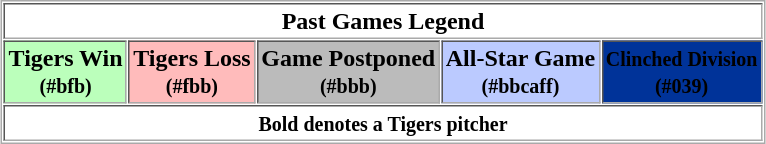<table border="1" cellpadding="2" cellspacing="1" style="margin:auto; border:1px solid #aaa;">
<tr>
<th colspan="5">Past Games Legend</th>
</tr>
<tr>
<th style="background:#bfb;">Tigers Win <br><small>(#bfb)</small></th>
<th style="background:#fbb;">Tigers Loss <br><small>(#fbb)</small></th>
<th style="background:#bbb;">Game Postponed <br><small>(#bbb)</small></th>
<th style="background:#bbcaff;">All-Star Game <br><small>(#bbcaff)</small></th>
<th style="background:#039;"><strong><small><span>Clinched Division</span></small></strong> <br><small><span>(#039)</span></small><br></th>
</tr>
<tr>
<th colspan="5"><strong><small>Bold denotes a Tigers pitcher</small></strong></th>
</tr>
</table>
